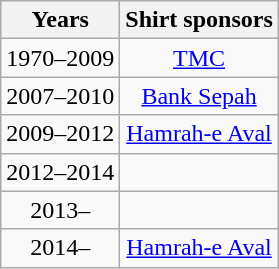<table class="wikitable" style="text-align: center">
<tr>
<th>Years</th>
<th>Shirt sponsors</th>
</tr>
<tr>
<td>1970–2009</td>
<td><a href='#'>TMC</a></td>
</tr>
<tr>
<td>2007–2010</td>
<td><a href='#'>Bank Sepah</a></td>
</tr>
<tr>
<td>2009–2012</td>
<td><a href='#'>Hamrah-e Aval</a></td>
</tr>
<tr>
<td>2012–2014</td>
<td></td>
</tr>
<tr>
<td>2013–</td>
<td></td>
</tr>
<tr>
<td>2014–</td>
<td><a href='#'>Hamrah-e Aval</a></td>
</tr>
</table>
